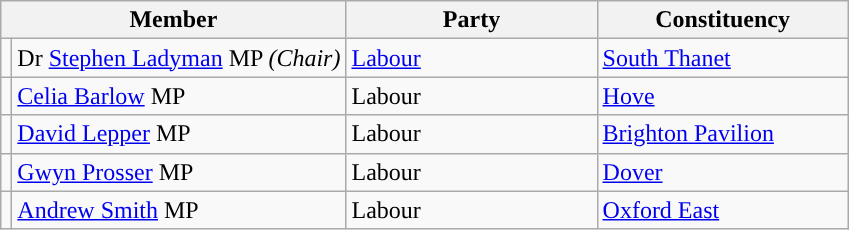<table class="wikitable">
<tr>
<th width="160px" colspan="2">Member</th>
<th width="160px" colspan="1">Party</th>
<th width="160px" colspan="2">Constituency</th>
</tr>
<tr>
<td style="color:inherit;background:"></td>
<td>Dr <a href='#'>Stephen Ladyman</a> MP <em>(Chair)</em></td>
<td><a href='#'>Labour</a></td>
<td><a href='#'>South Thanet</a></td>
</tr>
<tr>
<td style="color:inherit;background:"></td>
<td><a href='#'>Celia Barlow</a> MP</td>
<td>Labour</td>
<td><a href='#'>Hove</a></td>
</tr>
<tr>
<td style="color:inherit;background:"></td>
<td><a href='#'>David Lepper</a> MP</td>
<td>Labour</td>
<td><a href='#'>Brighton Pavilion</a></td>
</tr>
<tr>
<td style="color:inherit;background:"></td>
<td><a href='#'>Gwyn Prosser</a> MP</td>
<td>Labour</td>
<td><a href='#'>Dover</a></td>
</tr>
<tr>
<td style="color:inherit;background:"></td>
<td><a href='#'>Andrew Smith</a> MP</td>
<td>Labour</td>
<td><a href='#'>Oxford East</a></td>
</tr>
</table>
